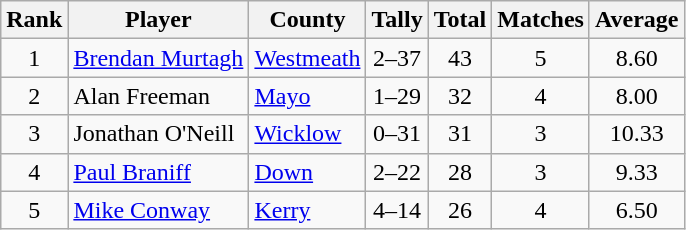<table class="wikitable">
<tr>
<th>Rank</th>
<th>Player</th>
<th>County</th>
<th>Tally</th>
<th>Total</th>
<th>Matches</th>
<th>Average</th>
</tr>
<tr>
<td rowspan=1 align=center>1</td>
<td><a href='#'>Brendan Murtagh</a></td>
<td><a href='#'>Westmeath</a></td>
<td align=center>2–37</td>
<td align=center>43</td>
<td align=center>5</td>
<td align=center>8.60</td>
</tr>
<tr>
<td rowspan=1 align=center>2</td>
<td>Alan Freeman</td>
<td><a href='#'>Mayo</a></td>
<td align=center>1–29</td>
<td align=center>32</td>
<td align=center>4</td>
<td align=center>8.00</td>
</tr>
<tr>
<td rowspan=1 align=center>3</td>
<td>Jonathan O'Neill</td>
<td><a href='#'>Wicklow</a></td>
<td align=center>0–31</td>
<td align=center>31</td>
<td align=center>3</td>
<td align=center>10.33</td>
</tr>
<tr>
<td rowspan=1 align=center>4</td>
<td><a href='#'>Paul Braniff</a></td>
<td><a href='#'>Down</a></td>
<td align=center>2–22</td>
<td align=center>28</td>
<td align=center>3</td>
<td align=center>9.33</td>
</tr>
<tr>
<td rowspan=1 align=center>5</td>
<td><a href='#'>Mike Conway</a></td>
<td><a href='#'>Kerry</a></td>
<td align=center>4–14</td>
<td align=center>26</td>
<td align=center>4</td>
<td align=center>6.50</td>
</tr>
</table>
